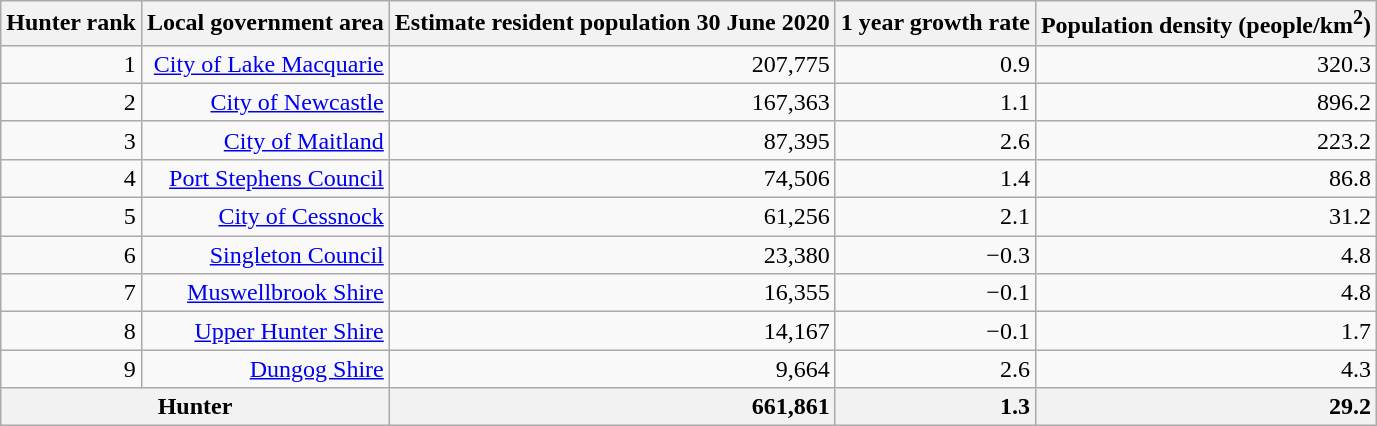<table class="wikitable sortable plainrowheaders" style="text-align:right">
<tr>
<th scope="col">Hunter rank</th>
<th scope="col">Local government area</th>
<th scope="col">Estimate resident population 30 June 2020</th>
<th scope="col">1 year growth rate</th>
<th scope="col">Population density (people/km<sup>2</sup>)</th>
</tr>
<tr>
<td scope="row">1</td>
<td><a href='#'>City of Lake Macquarie</a></td>
<td>207,775</td>
<td>0.9</td>
<td>320.3</td>
</tr>
<tr>
<td scope="row">2</td>
<td><a href='#'>City of Newcastle</a></td>
<td>167,363</td>
<td>1.1</td>
<td>896.2</td>
</tr>
<tr>
<td scope="row">3</td>
<td><a href='#'>City of Maitland</a></td>
<td>87,395</td>
<td>2.6</td>
<td>223.2</td>
</tr>
<tr>
<td scope="row">4</td>
<td><a href='#'>Port Stephens Council</a></td>
<td>74,506</td>
<td>1.4</td>
<td>86.8</td>
</tr>
<tr>
<td scope="row">5</td>
<td><a href='#'>City of Cessnock</a></td>
<td>61,256</td>
<td>2.1</td>
<td>31.2</td>
</tr>
<tr>
<td scope="row">6</td>
<td><a href='#'>Singleton Council</a></td>
<td>23,380</td>
<td>−0.3</td>
<td>4.8</td>
</tr>
<tr>
<td scope="row">7</td>
<td><a href='#'>Muswellbrook Shire</a></td>
<td>16,355</td>
<td>−0.1</td>
<td>4.8</td>
</tr>
<tr>
<td scope="row">8</td>
<td><a href='#'>Upper Hunter Shire</a></td>
<td>14,167</td>
<td>−0.1</td>
<td>1.7</td>
</tr>
<tr>
<td scope="row">9</td>
<td><a href='#'>Dungog Shire</a></td>
<td>9,664</td>
<td>2.6</td>
<td>4.3</td>
</tr>
<tr>
<th colspan="2">Hunter</th>
<th style="text-align:right">661,861</th>
<th style="text-align:right">1.3</th>
<th style="text-align:right">29.2</th>
</tr>
</table>
